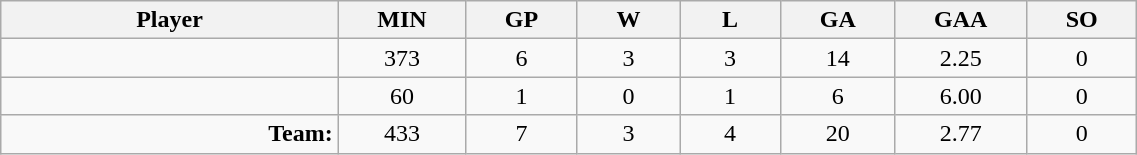<table class="wikitable sortable" width="60%">
<tr>
<th bgcolor="#DDDDFF" width="10%">Player</th>
<th width="3%" bgcolor="#DDDDFF" title="Minutes played">MIN</th>
<th width="3%" bgcolor="#DDDDFF" title="Games played in">GP</th>
<th width="3%" bgcolor="#DDDDFF" title="Wins">W</th>
<th width="3%" bgcolor="#DDDDFF"title="Losses">L</th>
<th width="3%" bgcolor="#DDDDFF" title="Goals against">GA</th>
<th width="3%" bgcolor="#DDDDFF" title="Goals against average">GAA</th>
<th width="3%" bgcolor="#DDDDFF" title="Shut-outs">SO</th>
</tr>
<tr align="center">
<td align="right"></td>
<td>373</td>
<td>6</td>
<td>3</td>
<td>3</td>
<td>14</td>
<td>2.25</td>
<td>0</td>
</tr>
<tr align="center">
<td align="right"></td>
<td>60</td>
<td>1</td>
<td>0</td>
<td>1</td>
<td>6</td>
<td>6.00</td>
<td>0</td>
</tr>
<tr align="center">
<td align="right"><strong>Team:</strong></td>
<td>433</td>
<td>7</td>
<td>3</td>
<td>4</td>
<td>20</td>
<td>2.77</td>
<td>0</td>
</tr>
</table>
